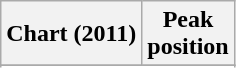<table class="wikitable sortable plainrowheaders">
<tr>
<th>Chart (2011)</th>
<th>Peak<br>position</th>
</tr>
<tr>
</tr>
<tr>
</tr>
<tr>
</tr>
<tr>
</tr>
<tr>
</tr>
</table>
